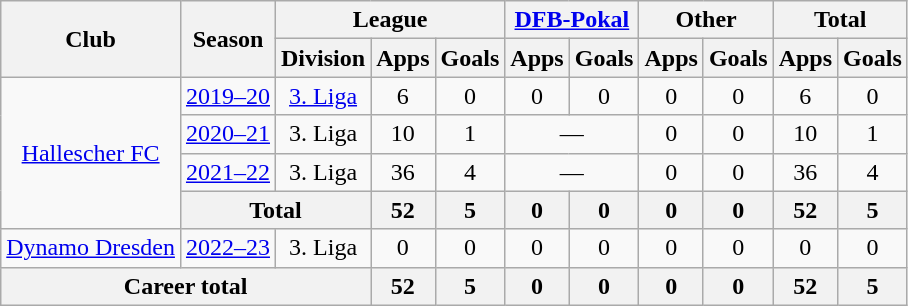<table class="wikitable" style="text-align: center">
<tr>
<th rowspan="2">Club</th>
<th rowspan="2">Season</th>
<th colspan="3">League</th>
<th colspan="2"><a href='#'>DFB-Pokal</a></th>
<th colspan="2">Other</th>
<th colspan="2">Total</th>
</tr>
<tr>
<th>Division</th>
<th>Apps</th>
<th>Goals</th>
<th>Apps</th>
<th>Goals</th>
<th>Apps</th>
<th>Goals</th>
<th>Apps</th>
<th>Goals</th>
</tr>
<tr>
<td rowspan="4"><a href='#'>Hallescher FC</a></td>
<td><a href='#'>2019–20</a></td>
<td><a href='#'>3. Liga</a></td>
<td>6</td>
<td>0</td>
<td>0</td>
<td>0</td>
<td>0</td>
<td>0</td>
<td>6</td>
<td>0</td>
</tr>
<tr>
<td><a href='#'>2020–21</a></td>
<td>3. Liga</td>
<td>10</td>
<td>1</td>
<td colspan="2">—</td>
<td>0</td>
<td>0</td>
<td>10</td>
<td>1</td>
</tr>
<tr>
<td><a href='#'>2021–22</a></td>
<td>3. Liga</td>
<td>36</td>
<td>4</td>
<td colspan="2">—</td>
<td>0</td>
<td>0</td>
<td>36</td>
<td>4</td>
</tr>
<tr>
<th colspan="2">Total</th>
<th>52</th>
<th>5</th>
<th>0</th>
<th>0</th>
<th>0</th>
<th>0</th>
<th>52</th>
<th>5</th>
</tr>
<tr>
<td><a href='#'>Dynamo Dresden</a></td>
<td><a href='#'>2022–23</a></td>
<td>3. Liga</td>
<td>0</td>
<td>0</td>
<td>0</td>
<td>0</td>
<td>0</td>
<td>0</td>
<td>0</td>
<td>0</td>
</tr>
<tr>
<th colspan="3">Career total</th>
<th>52</th>
<th>5</th>
<th>0</th>
<th>0</th>
<th>0</th>
<th>0</th>
<th>52</th>
<th>5</th>
</tr>
</table>
